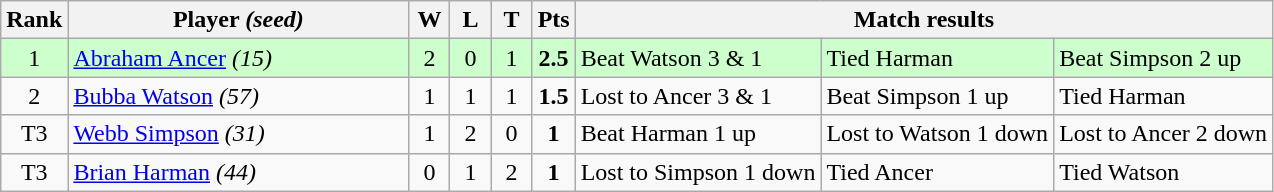<table class="wikitable" style="text-align:center">
<tr>
<th width="20">Rank</th>
<th width="220">Player <em>(seed)</em></th>
<th width="20">W</th>
<th width="20">L</th>
<th width="20">T</th>
<th width="20">Pts</th>
<th colspan=3>Match results</th>
</tr>
<tr style="background:#cfc">
<td>1</td>
<td align=left> <a href='#'>Abraham Ancer</a> <em>(15)</em></td>
<td>2</td>
<td>0</td>
<td>1</td>
<td><strong>2.5</strong></td>
<td align=left>Beat Watson 3 & 1</td>
<td align=left>Tied Harman</td>
<td align=left>Beat Simpson 2 up</td>
</tr>
<tr>
<td>2</td>
<td align=left> <a href='#'>Bubba Watson</a> <em>(57)</em></td>
<td>1</td>
<td>1</td>
<td>1</td>
<td><strong>1.5</strong></td>
<td align=left>Lost to Ancer 3 & 1</td>
<td align=left>Beat Simpson 1 up</td>
<td align=left>Tied Harman</td>
</tr>
<tr>
<td>T3</td>
<td align=left> <a href='#'>Webb Simpson</a> <em>(31)</em></td>
<td>1</td>
<td>2</td>
<td>0</td>
<td><strong>1</strong></td>
<td align=left>Beat Harman 1 up</td>
<td align=left>Lost to Watson 1 down</td>
<td align=left>Lost to Ancer 2 down</td>
</tr>
<tr>
<td>T3</td>
<td align=left> <a href='#'>Brian Harman</a> <em>(44)</em></td>
<td>0</td>
<td>1</td>
<td>2</td>
<td><strong>1</strong></td>
<td align=left>Lost to Simpson 1 down</td>
<td align=left>Tied Ancer</td>
<td align=left>Tied Watson</td>
</tr>
</table>
